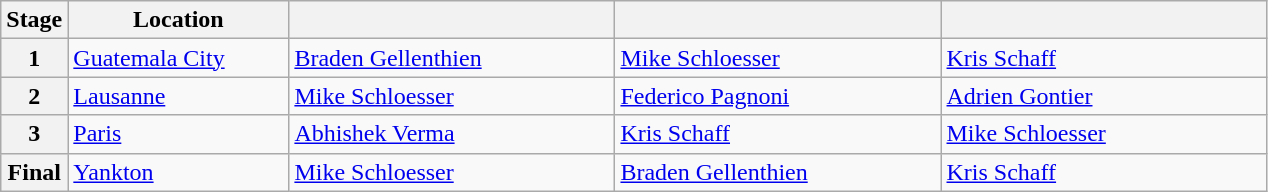<table class="wikitable">
<tr>
<th>Stage</th>
<th width=140>Location</th>
<th width=210></th>
<th width=210></th>
<th width=210></th>
</tr>
<tr>
<th>1</th>
<td> <a href='#'>Guatemala City</a></td>
<td> <a href='#'>Braden Gellenthien</a></td>
<td> <a href='#'>Mike Schloesser</a></td>
<td> <a href='#'>Kris Schaff</a></td>
</tr>
<tr>
<th>2</th>
<td> <a href='#'>Lausanne</a></td>
<td> <a href='#'>Mike Schloesser</a></td>
<td> <a href='#'>Federico Pagnoni</a></td>
<td> <a href='#'>Adrien Gontier</a></td>
</tr>
<tr>
<th>3</th>
<td> <a href='#'>Paris</a></td>
<td> <a href='#'>Abhishek Verma</a></td>
<td> <a href='#'>Kris Schaff</a></td>
<td> <a href='#'>Mike Schloesser</a></td>
</tr>
<tr>
<th>Final</th>
<td> <a href='#'>Yankton</a></td>
<td> <a href='#'>Mike Schloesser</a></td>
<td> <a href='#'>Braden Gellenthien</a></td>
<td> <a href='#'>Kris Schaff</a></td>
</tr>
</table>
